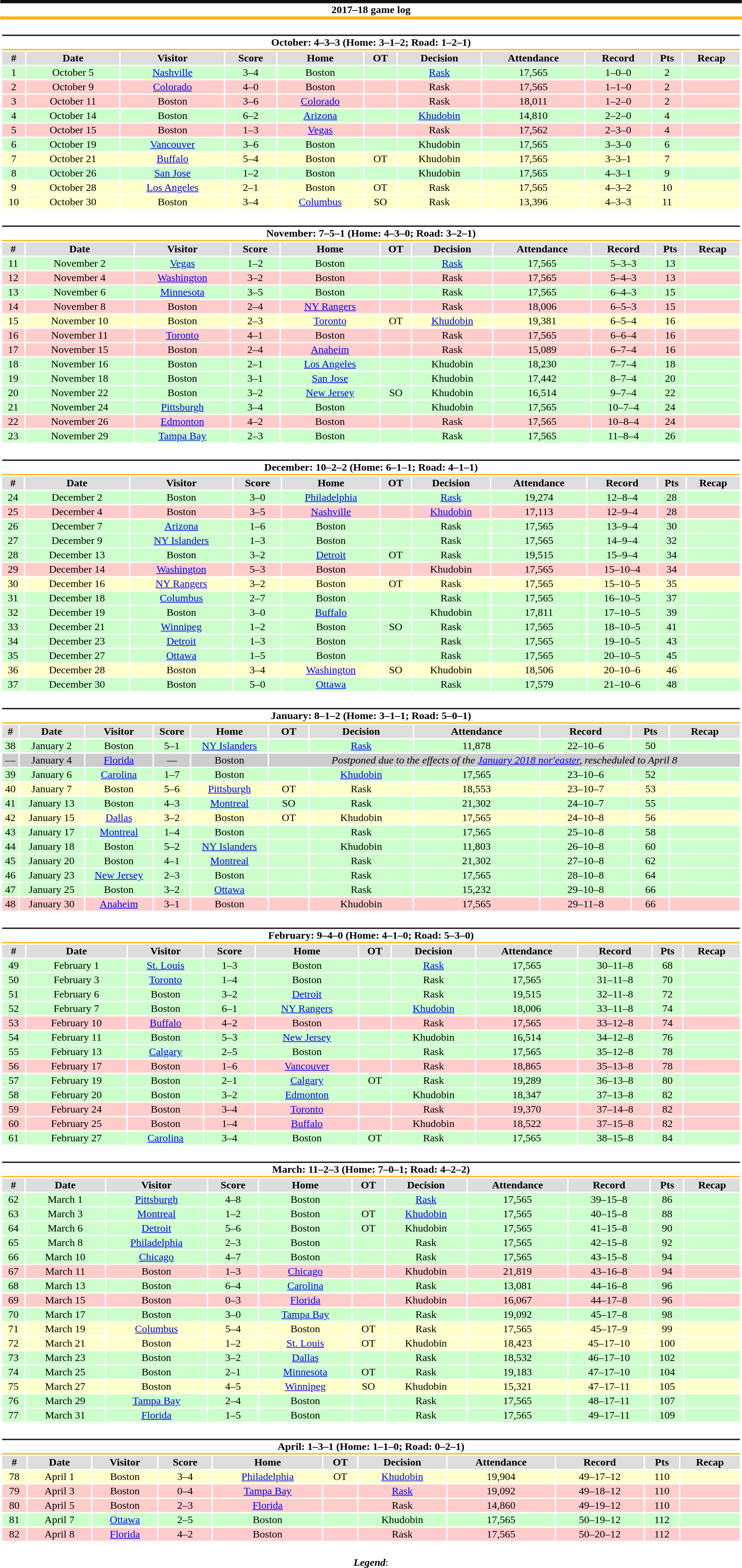<table class="toccolours" style="width:90%; clear:both; margin:1.5em auto; text-align:center;">
<tr>
<th colspan="11" style="background:#FFFFFF; border-top:#111111 5px solid; border-bottom:#FCB514 5px solid;">2017–18 game log</th>
</tr>
<tr>
<td colspan=11><br><table class="toccolours collapsible collapsed" style="width:100%;">
<tr>
<th colspan="11" style="background:#FFFFFF; border-top:#111111 2px solid; border-bottom:#FCB514 2px solid;">October: 4–3–3 (Home: 3–1–2; Road: 1–2–1)</th>
</tr>
<tr style="background:#ddd;">
<th>#</th>
<th>Date</th>
<th>Visitor</th>
<th>Score</th>
<th>Home</th>
<th>OT</th>
<th>Decision</th>
<th>Attendance</th>
<th>Record</th>
<th>Pts</th>
<th>Recap</th>
</tr>
<tr style="background:#cfc;">
<td>1</td>
<td>October 5</td>
<td><a href='#'>Nashville</a></td>
<td>3–4</td>
<td>Boston</td>
<td></td>
<td><a href='#'>Rask</a></td>
<td>17,565</td>
<td>1–0–0</td>
<td>2</td>
<td></td>
</tr>
<tr style="background:#fcc;">
<td>2</td>
<td>October 9</td>
<td><a href='#'>Colorado</a></td>
<td>4–0</td>
<td>Boston</td>
<td></td>
<td>Rask</td>
<td>17,565</td>
<td>1–1–0</td>
<td>2</td>
<td></td>
</tr>
<tr style="background:#fcc;">
<td>3</td>
<td>October 11</td>
<td>Boston</td>
<td>3–6</td>
<td><a href='#'>Colorado</a></td>
<td></td>
<td>Rask</td>
<td>18,011</td>
<td>1–2–0</td>
<td>2</td>
<td></td>
</tr>
<tr style="background:#cfc;">
<td>4</td>
<td>October 14</td>
<td>Boston</td>
<td>6–2</td>
<td><a href='#'>Arizona</a></td>
<td></td>
<td><a href='#'>Khudobin</a></td>
<td>14,810</td>
<td>2–2–0</td>
<td>4</td>
<td></td>
</tr>
<tr style="background:#fcc;">
<td>5</td>
<td>October 15</td>
<td>Boston</td>
<td>1–3</td>
<td><a href='#'>Vegas</a></td>
<td></td>
<td>Rask</td>
<td>17,562</td>
<td>2–3–0</td>
<td>4</td>
<td></td>
</tr>
<tr style="background:#cfc;">
<td>6</td>
<td>October 19</td>
<td><a href='#'>Vancouver</a></td>
<td>3–6</td>
<td>Boston</td>
<td></td>
<td>Khudobin</td>
<td>17,565</td>
<td>3–3–0</td>
<td>6</td>
<td></td>
</tr>
<tr style="background:#ffc;">
<td>7</td>
<td>October 21</td>
<td><a href='#'>Buffalo</a></td>
<td>5–4</td>
<td>Boston</td>
<td>OT</td>
<td>Khudobin</td>
<td>17,565</td>
<td>3–3–1</td>
<td>7</td>
<td></td>
</tr>
<tr style="background:#cfc;">
<td>8</td>
<td>October 26</td>
<td><a href='#'>San Jose</a></td>
<td>1–2</td>
<td>Boston</td>
<td></td>
<td>Khudobin</td>
<td>17,565</td>
<td>4–3–1</td>
<td>9</td>
<td></td>
</tr>
<tr style="background:#ffc;">
<td>9</td>
<td>October 28</td>
<td><a href='#'>Los Angeles</a></td>
<td>2–1</td>
<td>Boston</td>
<td>OT</td>
<td>Rask</td>
<td>17,565</td>
<td>4–3–2</td>
<td>10</td>
<td></td>
</tr>
<tr style="background:#ffc;">
<td>10</td>
<td>October 30</td>
<td>Boston</td>
<td>3–4</td>
<td><a href='#'>Columbus</a></td>
<td>SO</td>
<td>Rask</td>
<td>13,396</td>
<td>4–3–3</td>
<td>11</td>
<td></td>
</tr>
</table>
</td>
</tr>
<tr>
<td colspan=11><br><table class="toccolours collapsible collapsed" style="width:100%;">
<tr>
<th colspan="11" style="background:#FFFFFF; border-top:#111111 2px solid; border-bottom:#FCB514 2px solid;">November: 7–5–1 (Home: 4–3–0; Road: 3–2–1)</th>
</tr>
<tr style="background:#ddd;">
<th>#</th>
<th>Date</th>
<th>Visitor</th>
<th>Score</th>
<th>Home</th>
<th>OT</th>
<th>Decision</th>
<th>Attendance</th>
<th>Record</th>
<th>Pts</th>
<th>Recap</th>
</tr>
<tr style="background:#cfc;">
<td>11</td>
<td>November 2</td>
<td><a href='#'>Vegas</a></td>
<td>1–2</td>
<td>Boston</td>
<td></td>
<td><a href='#'>Rask</a></td>
<td>17,565</td>
<td>5–3–3</td>
<td>13</td>
<td></td>
</tr>
<tr style="background:#fcc;">
<td>12</td>
<td>November 4</td>
<td><a href='#'>Washington</a></td>
<td>3–2</td>
<td>Boston</td>
<td></td>
<td>Rask</td>
<td>17,565</td>
<td>5–4–3</td>
<td>13</td>
<td></td>
</tr>
<tr style="background:#cfc;">
<td>13</td>
<td>November 6</td>
<td><a href='#'>Minnesota</a></td>
<td>3–5</td>
<td>Boston</td>
<td></td>
<td>Rask</td>
<td>17,565</td>
<td>6–4–3</td>
<td>15</td>
<td></td>
</tr>
<tr style="background:#fcc;">
<td>14</td>
<td>November 8</td>
<td>Boston</td>
<td>2–4</td>
<td><a href='#'>NY Rangers</a></td>
<td></td>
<td>Rask</td>
<td>18,006</td>
<td>6–5–3</td>
<td>15</td>
<td></td>
</tr>
<tr style="background:#ffc;">
<td>15</td>
<td>November 10</td>
<td>Boston</td>
<td>2–3</td>
<td><a href='#'>Toronto</a></td>
<td>OT</td>
<td><a href='#'>Khudobin</a></td>
<td>19,381</td>
<td>6–5–4</td>
<td>16</td>
<td></td>
</tr>
<tr style="background:#fcc;">
<td>16</td>
<td>November 11</td>
<td><a href='#'>Toronto</a></td>
<td>4–1</td>
<td>Boston</td>
<td></td>
<td>Rask</td>
<td>17,565</td>
<td>6–6–4</td>
<td>16</td>
<td></td>
</tr>
<tr style="background:#fcc;">
<td>17</td>
<td>November 15</td>
<td>Boston</td>
<td>2–4</td>
<td><a href='#'>Anaheim</a></td>
<td></td>
<td>Rask</td>
<td>15,089</td>
<td>6–7–4</td>
<td>16</td>
<td></td>
</tr>
<tr style="background:#cfc;">
<td>18</td>
<td>November 16</td>
<td>Boston</td>
<td>2–1</td>
<td><a href='#'>Los Angeles</a></td>
<td></td>
<td>Khudobin</td>
<td>18,230</td>
<td>7–7–4</td>
<td>18</td>
<td></td>
</tr>
<tr style="background:#cfc;">
<td>19</td>
<td>November 18</td>
<td>Boston</td>
<td>3–1</td>
<td><a href='#'>San Jose</a></td>
<td></td>
<td>Khudobin</td>
<td>17,442</td>
<td>8–7–4</td>
<td>20</td>
<td></td>
</tr>
<tr style="background:#cfc;">
<td>20</td>
<td>November 22</td>
<td>Boston</td>
<td>3–2</td>
<td><a href='#'>New Jersey</a></td>
<td>SO</td>
<td>Khudobin</td>
<td>16,514</td>
<td>9–7–4</td>
<td>22</td>
<td></td>
</tr>
<tr style="background:#cfc;">
<td>21</td>
<td>November 24</td>
<td><a href='#'>Pittsburgh</a></td>
<td>3–4</td>
<td>Boston</td>
<td></td>
<td>Khudobin</td>
<td>17,565</td>
<td>10–7–4</td>
<td>24</td>
<td></td>
</tr>
<tr style="background:#fcc;">
<td>22</td>
<td>November 26</td>
<td><a href='#'>Edmonton</a></td>
<td>4–2</td>
<td>Boston</td>
<td></td>
<td>Rask</td>
<td>17,565</td>
<td>10–8–4</td>
<td>24</td>
<td></td>
</tr>
<tr style="background:#cfc;">
<td>23</td>
<td>November 29</td>
<td><a href='#'>Tampa Bay</a></td>
<td>2–3</td>
<td>Boston</td>
<td></td>
<td>Rask</td>
<td>17,565</td>
<td>11–8–4</td>
<td>26</td>
<td></td>
</tr>
</table>
</td>
</tr>
<tr>
<td colspan=11><br><table class="toccolours collapsible collapsed" style="width:100%;">
<tr>
<th colspan="11" style="background:#FFFFFF; border-top:#111111 2px solid; border-bottom:#FCB514 2px solid;">December: 10–2–2 (Home: 6–1–1; Road: 4–1–1)</th>
</tr>
<tr style="background:#ddd;">
<th>#</th>
<th>Date</th>
<th>Visitor</th>
<th>Score</th>
<th>Home</th>
<th>OT</th>
<th>Decision</th>
<th>Attendance</th>
<th>Record</th>
<th>Pts</th>
<th>Recap</th>
</tr>
<tr style="background:#cfc;">
<td>24</td>
<td>December 2</td>
<td>Boston</td>
<td>3–0</td>
<td><a href='#'>Philadelphia</a></td>
<td></td>
<td><a href='#'>Rask</a></td>
<td>19,274</td>
<td>12–8–4</td>
<td>28</td>
<td></td>
</tr>
<tr style="background:#fcc;">
<td>25</td>
<td>December 4</td>
<td>Boston</td>
<td>3–5</td>
<td><a href='#'>Nashville</a></td>
<td></td>
<td><a href='#'>Khudobin</a></td>
<td>17,113</td>
<td>12–9–4</td>
<td>28</td>
<td></td>
</tr>
<tr style="background:#cfc;">
<td>26</td>
<td>December 7</td>
<td><a href='#'>Arizona</a></td>
<td>1–6</td>
<td>Boston</td>
<td></td>
<td>Rask</td>
<td>17,565</td>
<td>13–9–4</td>
<td>30</td>
<td></td>
</tr>
<tr style="background:#cfc;">
<td>27</td>
<td>December 9</td>
<td><a href='#'>NY Islanders</a></td>
<td>1–3</td>
<td>Boston</td>
<td></td>
<td>Rask</td>
<td>17,565</td>
<td>14–9–4</td>
<td>32</td>
<td></td>
</tr>
<tr style="background:#cfc;">
<td>28</td>
<td>December 13</td>
<td>Boston</td>
<td>3–2</td>
<td><a href='#'>Detroit</a></td>
<td>OT</td>
<td>Rask</td>
<td>19,515</td>
<td>15–9–4</td>
<td>34</td>
<td></td>
</tr>
<tr style="background:#fcc;">
<td>29</td>
<td>December 14</td>
<td><a href='#'>Washington</a></td>
<td>5–3</td>
<td>Boston</td>
<td></td>
<td>Khudobin</td>
<td>17,565</td>
<td>15–10–4</td>
<td>34</td>
<td></td>
</tr>
<tr style="background:#ffc;">
<td>30</td>
<td>December 16</td>
<td><a href='#'>NY Rangers</a></td>
<td>3–2</td>
<td>Boston</td>
<td>OT</td>
<td>Rask</td>
<td>17,565</td>
<td>15–10–5</td>
<td>35</td>
<td></td>
</tr>
<tr style="background:#cfc;">
<td>31</td>
<td>December 18</td>
<td><a href='#'>Columbus</a></td>
<td>2–7</td>
<td>Boston</td>
<td></td>
<td>Rask</td>
<td>17,565</td>
<td>16–10–5</td>
<td>37</td>
<td></td>
</tr>
<tr style="background:#cfc;">
<td>32</td>
<td>December 19</td>
<td>Boston</td>
<td>3–0</td>
<td><a href='#'>Buffalo</a></td>
<td></td>
<td>Khudobin</td>
<td>17,811</td>
<td>17–10–5</td>
<td>39</td>
<td></td>
</tr>
<tr style="background:#cfc;">
<td>33</td>
<td>December 21</td>
<td><a href='#'>Winnipeg</a></td>
<td>1–2</td>
<td>Boston</td>
<td>SO</td>
<td>Rask</td>
<td>17,565</td>
<td>18–10–5</td>
<td>41</td>
<td></td>
</tr>
<tr style="background:#cfc;">
<td>34</td>
<td>December 23</td>
<td><a href='#'>Detroit</a></td>
<td>1–3</td>
<td>Boston</td>
<td></td>
<td>Rask</td>
<td>17,565</td>
<td>19–10–5</td>
<td>43</td>
<td></td>
</tr>
<tr style="background:#cfc;">
<td>35</td>
<td>December 27</td>
<td><a href='#'>Ottawa</a></td>
<td>1–5</td>
<td>Boston</td>
<td></td>
<td>Rask</td>
<td>17,565</td>
<td>20–10–5</td>
<td>45</td>
<td></td>
</tr>
<tr style="background:#ffc;">
<td>36</td>
<td>December 28</td>
<td>Boston</td>
<td>3–4</td>
<td><a href='#'>Washington</a></td>
<td>SO</td>
<td>Khudobin</td>
<td>18,506</td>
<td>20–10–6</td>
<td>46</td>
<td></td>
</tr>
<tr style="background:#cfc;">
<td>37</td>
<td>December 30</td>
<td>Boston</td>
<td>5–0</td>
<td><a href='#'>Ottawa</a></td>
<td></td>
<td>Rask</td>
<td>17,579</td>
<td>21–10–6</td>
<td>48</td>
<td></td>
</tr>
</table>
</td>
</tr>
<tr>
<td colspan=11><br><table class="toccolours collapsible collapsed" style="width:100%;">
<tr>
<th colspan="11" style="background:#FFFFFF; border-top:#111111 2px solid; border-bottom:#FCB514 2px solid;">January: 8–1–2 (Home: 3–1–1; Road: 5–0–1)</th>
</tr>
<tr style="background:#ddd;">
<th>#</th>
<th>Date</th>
<th>Visitor</th>
<th>Score</th>
<th>Home</th>
<th>OT</th>
<th>Decision</th>
<th>Attendance</th>
<th>Record</th>
<th>Pts</th>
<th>Recap</th>
</tr>
<tr style="background:#cfc;">
<td>38</td>
<td>January 2</td>
<td>Boston</td>
<td>5–1</td>
<td><a href='#'>NY Islanders</a></td>
<td></td>
<td><a href='#'>Rask</a></td>
<td>11,878</td>
<td>22–10–6</td>
<td>50</td>
<td></td>
</tr>
<tr style="background:#ccc;">
<td>—</td>
<td>January 4</td>
<td><a href='#'>Florida</a></td>
<td>—</td>
<td>Boston</td>
<td colspan="6"><em>Postponed due to the effects of the <a href='#'>January 2018 nor'easter</a>, rescheduled to April 8</em></td>
</tr>
<tr style="background:#cfc;">
<td>39</td>
<td>January 6</td>
<td><a href='#'>Carolina</a></td>
<td>1–7</td>
<td>Boston</td>
<td></td>
<td><a href='#'>Khudobin</a></td>
<td>17,565</td>
<td>23–10–6</td>
<td>52</td>
<td></td>
</tr>
<tr style="background:#ffc;">
<td>40</td>
<td>January 7</td>
<td>Boston</td>
<td>5–6</td>
<td><a href='#'>Pittsburgh</a></td>
<td>OT</td>
<td>Rask</td>
<td>18,553</td>
<td>23–10–7</td>
<td>53</td>
<td></td>
</tr>
<tr style="background:#cfc;">
<td>41</td>
<td>January 13</td>
<td>Boston</td>
<td>4–3</td>
<td><a href='#'>Montreal</a></td>
<td>SO</td>
<td>Rask</td>
<td>21,302</td>
<td>24–10–7</td>
<td>55</td>
<td></td>
</tr>
<tr style="background:#ffc;">
<td>42</td>
<td>January 15</td>
<td><a href='#'>Dallas</a></td>
<td>3–2</td>
<td>Boston</td>
<td>OT</td>
<td>Khudobin</td>
<td>17,565</td>
<td>24–10–8</td>
<td>56</td>
<td></td>
</tr>
<tr style="background:#cfc;">
<td>43</td>
<td>January 17</td>
<td><a href='#'>Montreal</a></td>
<td>1–4</td>
<td>Boston</td>
<td></td>
<td>Rask</td>
<td>17,565</td>
<td>25–10–8</td>
<td>58</td>
<td></td>
</tr>
<tr style="background:#cfc;">
<td>44</td>
<td>January 18</td>
<td>Boston</td>
<td>5–2</td>
<td><a href='#'>NY Islanders</a></td>
<td></td>
<td>Khudobin</td>
<td>11,803</td>
<td>26–10–8</td>
<td>60</td>
<td></td>
</tr>
<tr style="background:#cfc;">
<td>45</td>
<td>January 20</td>
<td>Boston</td>
<td>4–1</td>
<td><a href='#'>Montreal</a></td>
<td></td>
<td>Rask</td>
<td>21,302</td>
<td>27–10–8</td>
<td>62</td>
<td></td>
</tr>
<tr style="background:#cfc;">
<td>46</td>
<td>January 23</td>
<td><a href='#'>New Jersey</a></td>
<td>2–3</td>
<td>Boston</td>
<td></td>
<td>Rask</td>
<td>17,565</td>
<td>28–10–8</td>
<td>64</td>
<td></td>
</tr>
<tr style="background:#cfc;">
<td>47</td>
<td>January 25</td>
<td>Boston</td>
<td>3–2</td>
<td><a href='#'>Ottawa</a></td>
<td></td>
<td>Rask</td>
<td>15,232</td>
<td>29–10–8</td>
<td>66</td>
<td></td>
</tr>
<tr style="background:#fcc;">
<td>48</td>
<td>January 30</td>
<td><a href='#'>Anaheim</a></td>
<td>3–1</td>
<td>Boston</td>
<td></td>
<td>Khudobin</td>
<td>17,565</td>
<td>29–11–8</td>
<td>66</td>
<td></td>
</tr>
</table>
</td>
</tr>
<tr>
<td colspan=11><br><table class="toccolours collapsible collapsed" style="width:100%;">
<tr>
<th colspan="11" style="background:#FFFFFF; border-top:#111111 2px solid; border-bottom:#FCB514 2px solid;">February: 9–4–0 (Home: 4–1–0; Road: 5–3–0)</th>
</tr>
<tr style="background:#ddd;">
<th>#</th>
<th>Date</th>
<th>Visitor</th>
<th>Score</th>
<th>Home</th>
<th>OT</th>
<th>Decision</th>
<th>Attendance</th>
<th>Record</th>
<th>Pts</th>
<th>Recap</th>
</tr>
<tr style="background:#cfc;">
<td>49</td>
<td>February 1</td>
<td><a href='#'>St. Louis</a></td>
<td>1–3</td>
<td>Boston</td>
<td></td>
<td><a href='#'>Rask</a></td>
<td>17,565</td>
<td>30–11–8</td>
<td>68</td>
<td></td>
</tr>
<tr style="background:#cfc;">
<td>50</td>
<td>February 3</td>
<td><a href='#'>Toronto</a></td>
<td>1–4</td>
<td>Boston</td>
<td></td>
<td>Rask</td>
<td>17,565</td>
<td>31–11–8</td>
<td>70</td>
<td></td>
</tr>
<tr style="background:#cfc;">
<td>51</td>
<td>February 6</td>
<td>Boston</td>
<td>3–2</td>
<td><a href='#'>Detroit</a></td>
<td></td>
<td>Rask</td>
<td>19,515</td>
<td>32–11–8</td>
<td>72</td>
<td></td>
</tr>
<tr style="background:#cfc;">
<td>52</td>
<td>February 7</td>
<td>Boston</td>
<td>6–1</td>
<td><a href='#'>NY Rangers</a></td>
<td></td>
<td><a href='#'>Khudobin</a></td>
<td>18,006</td>
<td>33–11–8</td>
<td>74</td>
<td></td>
</tr>
<tr style="background:#fcc;">
<td>53</td>
<td>February 10</td>
<td><a href='#'>Buffalo</a></td>
<td>4–2</td>
<td>Boston</td>
<td></td>
<td>Rask</td>
<td>17,565</td>
<td>33–12–8</td>
<td>74</td>
<td></td>
</tr>
<tr style="background:#cfc;">
<td>54</td>
<td>February 11</td>
<td>Boston</td>
<td>5–3</td>
<td><a href='#'>New Jersey</a></td>
<td></td>
<td>Khudobin</td>
<td>16,514</td>
<td>34–12–8</td>
<td>76</td>
<td></td>
</tr>
<tr style="background:#cfc;">
<td>55</td>
<td>February 13</td>
<td><a href='#'>Calgary</a></td>
<td>2–5</td>
<td>Boston</td>
<td></td>
<td>Rask</td>
<td>17,565</td>
<td>35–12–8</td>
<td>78</td>
<td></td>
</tr>
<tr style="background:#fcc;">
<td>56</td>
<td>February 17</td>
<td>Boston</td>
<td>1–6</td>
<td><a href='#'>Vancouver</a></td>
<td></td>
<td>Rask</td>
<td>18,865</td>
<td>35–13–8</td>
<td>78</td>
<td></td>
</tr>
<tr style="background:#cfc;">
<td>57</td>
<td>February 19</td>
<td>Boston</td>
<td>2–1</td>
<td><a href='#'>Calgary</a></td>
<td>OT</td>
<td>Rask</td>
<td>19,289</td>
<td>36–13–8</td>
<td>80</td>
<td></td>
</tr>
<tr style="background:#cfc;">
<td>58</td>
<td>February 20</td>
<td>Boston</td>
<td>3–2</td>
<td><a href='#'>Edmonton</a></td>
<td></td>
<td>Khudobin</td>
<td>18,347</td>
<td>37–13–8</td>
<td>82</td>
<td></td>
</tr>
<tr style="background:#fcc;">
<td>59</td>
<td>February 24</td>
<td>Boston</td>
<td>3–4</td>
<td><a href='#'>Toronto</a></td>
<td></td>
<td>Rask</td>
<td>19,370</td>
<td>37–14–8</td>
<td>82</td>
<td></td>
</tr>
<tr style="background:#fcc;">
<td>60</td>
<td>February 25</td>
<td>Boston</td>
<td>1–4</td>
<td><a href='#'>Buffalo</a></td>
<td></td>
<td>Khudobin</td>
<td>18,522</td>
<td>37–15–8</td>
<td>82</td>
<td></td>
</tr>
<tr style="background:#cfc;">
<td>61</td>
<td>February 27</td>
<td><a href='#'>Carolina</a></td>
<td>3–4</td>
<td>Boston</td>
<td>OT</td>
<td>Rask</td>
<td>17,565</td>
<td>38–15–8</td>
<td>84</td>
<td></td>
</tr>
</table>
</td>
</tr>
<tr>
<td colspan=11><br><table class="toccolours collapsible collapsed" style="width:100%;">
<tr>
<th colspan="11" style="background:#FFFFFF; border-top:#111111 2px solid; border-bottom:#FCB514 2px solid;">March: 11–2–3 (Home: 7–0–1; Road: 4–2–2)</th>
</tr>
<tr style="background:#ddd;">
<th>#</th>
<th>Date</th>
<th>Visitor</th>
<th>Score</th>
<th>Home</th>
<th>OT</th>
<th>Decision</th>
<th>Attendance</th>
<th>Record</th>
<th>Pts</th>
<th>Recap</th>
</tr>
<tr style="background:#cfc;">
<td>62</td>
<td>March 1</td>
<td><a href='#'>Pittsburgh</a></td>
<td>4–8</td>
<td>Boston</td>
<td></td>
<td><a href='#'>Rask</a></td>
<td>17,565</td>
<td>39–15–8</td>
<td>86</td>
<td></td>
</tr>
<tr style="background:#cfc;">
<td>63</td>
<td>March 3</td>
<td><a href='#'>Montreal</a></td>
<td>1–2</td>
<td>Boston</td>
<td>OT</td>
<td><a href='#'>Khudobin</a></td>
<td>17,565</td>
<td>40–15–8</td>
<td>88</td>
<td></td>
</tr>
<tr style="background:#cfc;">
<td>64</td>
<td>March 6</td>
<td><a href='#'>Detroit</a></td>
<td>5–6</td>
<td>Boston</td>
<td>OT</td>
<td>Khudobin</td>
<td>17,565</td>
<td>41–15–8</td>
<td>90</td>
<td></td>
</tr>
<tr style="background:#cfc;">
<td>65</td>
<td>March 8</td>
<td><a href='#'>Philadelphia</a></td>
<td>2–3</td>
<td>Boston</td>
<td></td>
<td>Rask</td>
<td>17,565</td>
<td>42–15–8</td>
<td>92</td>
<td></td>
</tr>
<tr style="background:#cfc;">
<td>66</td>
<td>March 10</td>
<td><a href='#'>Chicago</a></td>
<td>4–7</td>
<td>Boston</td>
<td></td>
<td>Rask</td>
<td>17,565</td>
<td>43–15–8</td>
<td>94</td>
<td></td>
</tr>
<tr style="background:#fcc;">
<td>67</td>
<td>March 11</td>
<td>Boston</td>
<td>1–3</td>
<td><a href='#'>Chicago</a></td>
<td></td>
<td>Khudobin</td>
<td>21,819</td>
<td>43–16–8</td>
<td>94</td>
<td></td>
</tr>
<tr style="background:#cfc;">
<td>68</td>
<td>March 13</td>
<td>Boston</td>
<td>6–4</td>
<td><a href='#'>Carolina</a></td>
<td></td>
<td>Rask</td>
<td>13,081</td>
<td>44–16–8</td>
<td>96</td>
<td></td>
</tr>
<tr style="background:#fcc;">
<td>69</td>
<td>March 15</td>
<td>Boston</td>
<td>0–3</td>
<td><a href='#'>Florida</a></td>
<td></td>
<td>Khudobin</td>
<td>16,067</td>
<td>44–17–8</td>
<td>96</td>
<td></td>
</tr>
<tr style="background:#cfc;">
<td>70</td>
<td>March 17</td>
<td>Boston</td>
<td>3–0</td>
<td><a href='#'>Tampa Bay</a></td>
<td></td>
<td>Rask</td>
<td>19,092</td>
<td>45–17–8</td>
<td>98</td>
<td></td>
</tr>
<tr style="background:#ffc;">
<td>71</td>
<td>March 19</td>
<td><a href='#'>Columbus</a></td>
<td>5–4</td>
<td>Boston</td>
<td>OT</td>
<td>Rask</td>
<td>17,565</td>
<td>45–17–9</td>
<td>99</td>
<td></td>
</tr>
<tr style="background:#ffc;">
<td>72</td>
<td>March 21</td>
<td>Boston</td>
<td>1–2</td>
<td><a href='#'>St. Louis</a></td>
<td>OT</td>
<td>Khudobin</td>
<td>18,423</td>
<td>45–17–10</td>
<td>100</td>
<td></td>
</tr>
<tr style="background:#cfc;">
<td>73</td>
<td>March 23</td>
<td>Boston</td>
<td>3–2</td>
<td><a href='#'>Dallas</a></td>
<td></td>
<td>Rask</td>
<td>18,532</td>
<td>46–17–10</td>
<td>102</td>
<td></td>
</tr>
<tr style="background:#cfc;">
<td>74</td>
<td>March 25</td>
<td>Boston</td>
<td>2–1</td>
<td><a href='#'>Minnesota</a></td>
<td>OT</td>
<td>Rask</td>
<td>19,183</td>
<td>47–17–10</td>
<td>104</td>
<td></td>
</tr>
<tr style="background:#ffc;">
<td>75</td>
<td>March 27</td>
<td>Boston</td>
<td>4–5</td>
<td><a href='#'>Winnipeg</a></td>
<td>SO</td>
<td>Khudobin</td>
<td>15,321</td>
<td>47–17–11</td>
<td>105</td>
<td></td>
</tr>
<tr style="background:#cfc;">
<td>76</td>
<td>March 29</td>
<td><a href='#'>Tampa Bay</a></td>
<td>2–4</td>
<td>Boston</td>
<td></td>
<td>Rask</td>
<td>17,565</td>
<td>48–17–11</td>
<td>107</td>
<td></td>
</tr>
<tr style="background:#cfc;">
<td>77</td>
<td>March 31</td>
<td><a href='#'>Florida</a></td>
<td>1–5</td>
<td>Boston</td>
<td></td>
<td>Rask</td>
<td>17,565</td>
<td>49–17–11</td>
<td>109</td>
<td></td>
</tr>
</table>
</td>
</tr>
<tr>
<td colspan=11><br><table class="toccolours collapsible collapsed" style="width:100%;">
<tr>
<th colspan="11" style="background:#FFFFFF; border-top:#111111 2px solid; border-bottom:#FCB514 2px solid;">April: 1–3–1 (Home: 1–1–0; Road: 0–2–1)</th>
</tr>
<tr style="background:#ddd;">
<th>#</th>
<th>Date</th>
<th>Visitor</th>
<th>Score</th>
<th>Home</th>
<th>OT</th>
<th>Decision</th>
<th>Attendance</th>
<th>Record</th>
<th>Pts</th>
<th>Recap</th>
</tr>
<tr style="background:#ffc;">
<td>78</td>
<td>April 1</td>
<td>Boston</td>
<td>3–4</td>
<td><a href='#'>Philadelphia</a></td>
<td>OT</td>
<td><a href='#'>Khudobin</a></td>
<td>19,904</td>
<td>49–17–12</td>
<td>110</td>
<td></td>
</tr>
<tr style="background:#fcc;">
<td>79</td>
<td>April 3</td>
<td>Boston</td>
<td>0–4</td>
<td><a href='#'>Tampa Bay</a></td>
<td></td>
<td><a href='#'>Rask</a></td>
<td>19,092</td>
<td>49–18–12</td>
<td>110</td>
<td></td>
</tr>
<tr style="background:#fcc;">
<td>80</td>
<td>April 5</td>
<td>Boston</td>
<td>2–3</td>
<td><a href='#'>Florida</a></td>
<td></td>
<td>Rask</td>
<td>14,860</td>
<td>49–19–12</td>
<td>110</td>
<td></td>
</tr>
<tr style="background:#cfc;">
<td>81</td>
<td>April 7</td>
<td><a href='#'>Ottawa</a></td>
<td>2–5</td>
<td>Boston</td>
<td></td>
<td>Khudobin</td>
<td>17,565</td>
<td>50–19–12</td>
<td>112</td>
<td></td>
</tr>
<tr style="background:#fcc;">
<td>82</td>
<td>April 8</td>
<td><a href='#'>Florida</a></td>
<td>4–2</td>
<td>Boston</td>
<td></td>
<td>Rask</td>
<td>17,565</td>
<td>50–20–12</td>
<td>112</td>
<td></td>
</tr>
</table>
</td>
</tr>
<tr>
<td colspan="11"><br><strong><em>Legend</em></strong>:


</td>
</tr>
</table>
